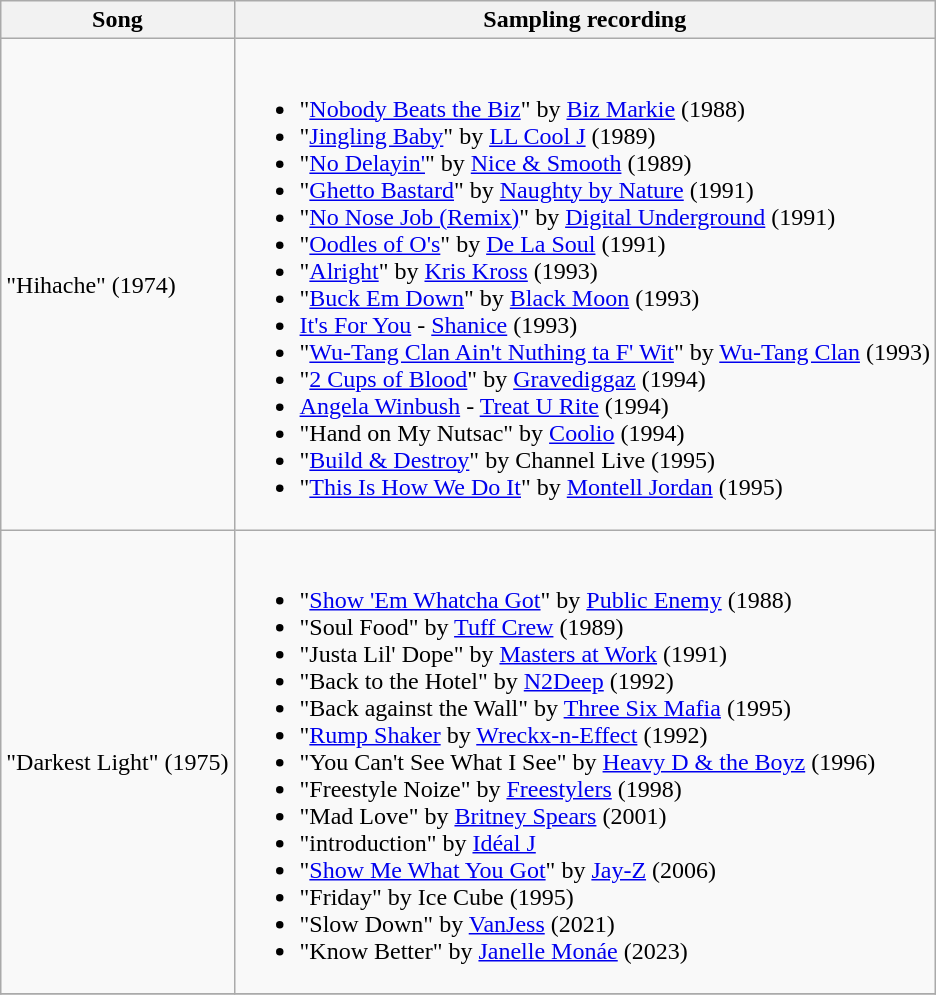<table class="wikitable">
<tr>
<th align="center">Song</th>
<th align="center">Sampling recording</th>
</tr>
<tr>
<td>"Hihache" (1974)</td>
<td><br><ul><li>"<a href='#'>Nobody Beats the Biz</a>" by <a href='#'>Biz Markie</a> (1988)</li><li>"<a href='#'>Jingling Baby</a>" by <a href='#'>LL Cool J</a> (1989)</li><li>"<a href='#'>No Delayin'</a>" by <a href='#'>Nice & Smooth</a> (1989)</li><li>"<a href='#'>Ghetto Bastard</a>" by <a href='#'>Naughty by Nature</a> (1991)</li><li>"<a href='#'>No Nose Job (Remix)</a>" by <a href='#'>Digital Underground</a> (1991)</li><li>"<a href='#'>Oodles of O's</a>" by <a href='#'>De La Soul</a> (1991)</li><li>"<a href='#'>Alright</a>" by <a href='#'>Kris Kross</a> (1993)</li><li>"<a href='#'>Buck Em Down</a>" by <a href='#'>Black Moon</a> (1993)</li><li><a href='#'>It's For You</a> - <a href='#'>Shanice</a> (1993)</li><li>"<a href='#'>Wu-Tang Clan Ain't Nuthing ta F' Wit</a>" by <a href='#'>Wu-Tang Clan</a> (1993)</li><li>"<a href='#'>2 Cups of Blood</a>" by <a href='#'>Gravediggaz</a> (1994)</li><li><a href='#'>Angela Winbush</a> - <a href='#'>Treat U Rite</a> (1994)</li><li>"Hand on My Nutsac" by <a href='#'>Coolio</a> (1994)</li><li>"<a href='#'>Build & Destroy</a>" by Channel Live (1995)</li><li>"<a href='#'>This Is How We Do It</a>" by <a href='#'>Montell Jordan</a> (1995)</li></ul></td>
</tr>
<tr>
<td>"Darkest Light" (1975)</td>
<td><br><ul><li>"<a href='#'>Show 'Em Whatcha Got</a>" by <a href='#'>Public Enemy</a> (1988)</li><li>"Soul Food" by <a href='#'>Tuff Crew</a> (1989)</li><li>"Justa Lil' Dope" by <a href='#'>Masters at Work</a> (1991)</li><li>"Back to the Hotel" by <a href='#'>N2Deep</a>  (1992)</li><li>"Back against the Wall" by <a href='#'>Three Six Mafia</a> (1995)</li><li>"<a href='#'>Rump Shaker</a> by <a href='#'>Wreckx-n-Effect</a> (1992)</li><li>"You Can't See What I See" by <a href='#'>Heavy D & the Boyz</a> (1996)</li><li>"Freestyle Noize" by <a href='#'>Freestylers</a> (1998)</li><li>"Mad Love" by <a href='#'>Britney Spears</a> (2001)</li><li>"introduction"  by <a href='#'>Idéal J</a></li><li>"<a href='#'>Show Me What You Got</a>" by <a href='#'>Jay-Z</a> (2006)</li><li>"Friday" by Ice Cube (1995)</li><li>"Slow Down" by <a href='#'>VanJess</a> (2021)</li><li>"Know Better" by <a href='#'>Janelle Monáe</a> (2023)</li></ul></td>
</tr>
<tr>
</tr>
</table>
